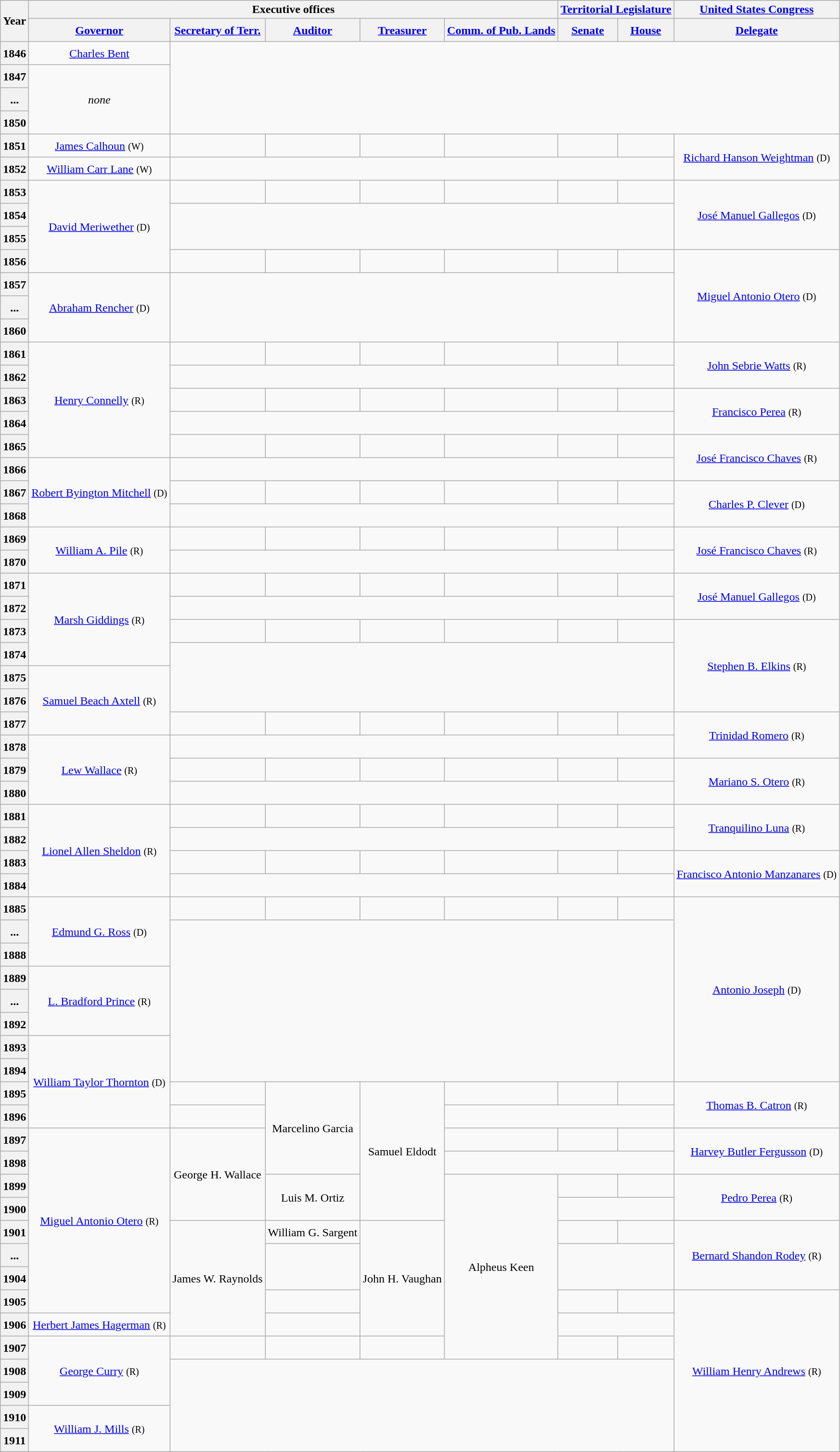<table class="wikitable sortable sticky-header-multi" style="text-align:center">
<tr>
<th rowspan=2 class=unsortable>Year</th>
<th colspan=5>Executive offices</th>
<th colspan=2><a href='#'>Territorial Legislature</a></th>
<th><a href='#'>United States Congress</a></th>
</tr>
<tr style="height:2em">
<th class=unsortable><a href='#'>Governor</a></th>
<th class=unsortable><a href='#'>Secretary of Terr.</a></th>
<th class=unsortable><a href='#'>Auditor</a></th>
<th class=unsortable><a href='#'>Treasurer</a></th>
<th class=unsortable><a href='#'>Comm. of Pub. Lands</a></th>
<th class=unsortable><a href='#'>Senate</a></th>
<th class=unsortable><a href='#'>House</a></th>
<th class=unsortable><a href='#'>Delegate</a></th>
</tr>
<tr style="height:2em">
<th>1846</th>
<td><a href='#'>Charles Bent</a></td>
</tr>
<tr style="height:2em">
<th>1847</th>
<td rowspan=3><em>none</em></td>
</tr>
<tr style="height:2em">
<th>...</th>
</tr>
<tr style="height:2em">
<th>1850</th>
</tr>
<tr style="height:2em">
<th>1851</th>
<td><a href='#'>James Calhoun</a> <small>(W)</small></td>
<td></td>
<td></td>
<td></td>
<td></td>
<td></td>
<td></td>
<td rowspan=2 ><a href='#'>Richard Hanson Weightman</a> <small>(D)</small></td>
</tr>
<tr style="height:2em">
<th>1852</th>
<td><a href='#'>William Carr Lane</a> <small>(W)</small></td>
</tr>
<tr style="height:2em">
<th>1853</th>
<td rowspan=4 ><a href='#'>David Meriwether</a> <small>(D)</small></td>
<td></td>
<td></td>
<td></td>
<td></td>
<td></td>
<td></td>
<td rowspan=3 ><a href='#'>José Manuel Gallegos</a> <small>(D)</small></td>
</tr>
<tr style="height:2em">
<th>1854</th>
</tr>
<tr style="height:2em">
<th>1855</th>
</tr>
<tr style="height:2em">
<th>1856</th>
<td></td>
<td></td>
<td></td>
<td></td>
<td></td>
<td></td>
<td rowspan=4 ><a href='#'>Miguel Antonio Otero</a> <small>(D)</small></td>
</tr>
<tr style="height:2em">
<th>1857</th>
<td rowspan=3 ><a href='#'>Abraham Rencher</a> <small>(D)</small></td>
</tr>
<tr style="height:2em">
<th>...</th>
</tr>
<tr style="height:2em">
<th>1860</th>
</tr>
<tr style="height:2em">
<th>1861</th>
<td rowspan=5 ><a href='#'>Henry Connelly</a> <small>(R)</small></td>
<td></td>
<td></td>
<td></td>
<td></td>
<td></td>
<td></td>
<td rowspan=2 ><a href='#'>John Sebrie Watts</a> <small>(R)</small></td>
</tr>
<tr style="height:2em">
<th>1862</th>
</tr>
<tr style="height:2em">
<th>1863</th>
<td></td>
<td></td>
<td></td>
<td></td>
<td></td>
<td></td>
<td rowspan=2 ><a href='#'>Francisco Perea</a> <small>(R)</small></td>
</tr>
<tr style="height:2em">
<th>1864</th>
</tr>
<tr style="height:2em">
<th>1865</th>
<td></td>
<td></td>
<td></td>
<td></td>
<td></td>
<td></td>
<td rowspan=2 ><a href='#'>José Francisco Chaves</a> <small>(R)</small></td>
</tr>
<tr style="height:2em">
<th>1866</th>
<td rowspan=3 ><a href='#'>Robert Byington Mitchell</a> <small>(D)</small></td>
</tr>
<tr style="height:2em">
<th>1867</th>
<td></td>
<td></td>
<td></td>
<td></td>
<td></td>
<td></td>
<td rowspan=2 ><a href='#'>Charles P. Clever</a> <small>(D)</small></td>
</tr>
<tr style="height:2em">
<th>1868</th>
</tr>
<tr style="height:2em">
<th>1869</th>
<td rowspan=2 ><a href='#'>William A. Pile</a> <small>(R)</small></td>
<td></td>
<td></td>
<td></td>
<td></td>
<td></td>
<td></td>
<td rowspan=2 ><a href='#'>José Francisco Chaves</a> <small>(R)</small></td>
</tr>
<tr style="height:2em">
<th>1870</th>
</tr>
<tr style="height:2em">
<th>1871</th>
<td rowspan=4 ><a href='#'>Marsh Giddings</a> <small>(R)</small></td>
<td></td>
<td></td>
<td></td>
<td></td>
<td></td>
<td></td>
<td rowspan=2 ><a href='#'>José Manuel Gallegos</a> <small>(D)</small></td>
</tr>
<tr style="height:2em">
<th>1872</th>
</tr>
<tr style="height:2em">
<th>1873</th>
<td></td>
<td></td>
<td></td>
<td></td>
<td></td>
<td></td>
<td rowspan=4 ><a href='#'>Stephen B. Elkins</a> <small>(R)</small></td>
</tr>
<tr style="height:2em">
<th>1874</th>
</tr>
<tr style="height:2em">
<th>1875</th>
<td rowspan=3 ><a href='#'>Samuel Beach Axtell</a> <small>(R)</small></td>
</tr>
<tr style="height:2em">
<th>1876</th>
</tr>
<tr style="height:2em">
<th>1877</th>
<td></td>
<td></td>
<td></td>
<td></td>
<td></td>
<td></td>
<td rowspan=2 ><a href='#'>Trinidad Romero</a> <small>(R)</small></td>
</tr>
<tr style="height:2em">
<th>1878</th>
<td rowspan=3 ><a href='#'>Lew Wallace</a> <small>(R)</small></td>
</tr>
<tr style="height:2em">
<th>1879</th>
<td></td>
<td></td>
<td></td>
<td></td>
<td></td>
<td></td>
<td rowspan=2 ><a href='#'>Mariano S. Otero</a> <small>(R)</small></td>
</tr>
<tr style="height:2em">
<th>1880</th>
</tr>
<tr style="height:2em">
<th>1881</th>
<td rowspan=4 ><a href='#'>Lionel Allen Sheldon</a> <small>(R)</small></td>
<td></td>
<td></td>
<td></td>
<td></td>
<td></td>
<td></td>
<td rowspan=2 ><a href='#'>Tranquilino Luna</a> <small>(R)</small></td>
</tr>
<tr style="height:2em">
<th>1882</th>
</tr>
<tr style="height:2em">
<th>1883</th>
<td></td>
<td></td>
<td></td>
<td></td>
<td></td>
<td></td>
<td rowspan=2 ><a href='#'>Francisco Antonio Manzanares</a> <small>(D)</small></td>
</tr>
<tr style="height:2em">
<th>1884</th>
</tr>
<tr style="height:2em">
<th>1885</th>
<td rowspan=3 ><a href='#'>Edmund G. Ross</a> <small>(D)</small></td>
<td></td>
<td></td>
<td></td>
<td></td>
<td></td>
<td></td>
<td rowspan=8 ><a href='#'>Antonio Joseph</a> <small>(D)</small></td>
</tr>
<tr style="height:2em">
<th>...</th>
</tr>
<tr style="height:2em">
<th>1888</th>
</tr>
<tr style="height:2em">
<th>1889</th>
<td rowspan=3 ><a href='#'>L. Bradford Prince</a> <small>(R)</small></td>
</tr>
<tr style="height:2em">
<th>...</th>
</tr>
<tr style="height:2em">
<th>1892</th>
</tr>
<tr style="height:2em">
<th>1893</th>
<td rowspan=4 ><a href='#'>William Taylor Thornton</a> <small>(D)</small></td>
</tr>
<tr style="height:2em">
<th>1894</th>
</tr>
<tr style="height:2em">
<th>1895</th>
<td></td>
<td rowspan=4>Marcelino Garcia</td>
<td rowspan=6>Samuel Eldodt</td>
<td></td>
<td></td>
<td></td>
<td rowspan=2 ><a href='#'>Thomas B. Catron</a> <small>(R)</small></td>
</tr>
<tr style="height:2em">
<th>1896</th>
</tr>
<tr style="height:2em">
<th>1897</th>
<td rowspan=8 ><a href='#'>Miguel Antonio Otero</a> <small>(R)</small></td>
<td rowspan=4>George H. Wallace</td>
<td></td>
<td></td>
<td></td>
<td rowspan=2 ><a href='#'>Harvey Butler Fergusson</a> <small>(D)</small></td>
</tr>
<tr style="height:2em">
<th>1898</th>
</tr>
<tr style="height:2em">
<th>1899</th>
<td rowspan=2>Luis M. Ortiz</td>
<td rowspan=8>Alpheus Keen</td>
<td></td>
<td></td>
<td rowspan=2 ><a href='#'>Pedro Perea</a> <small>(R)</small></td>
</tr>
<tr style="height:2em">
<th>1900</th>
</tr>
<tr style="height:2em">
<th>1901</th>
<td rowspan=5>James W. Raynolds</td>
<td>William G. Sargent</td>
<td rowspan=5>John H. Vaughan</td>
<td></td>
<td></td>
<td rowspan=3 ><a href='#'>Bernard Shandon Rodey</a> <small>(R)</small></td>
</tr>
<tr style="height:2em">
<th>...</th>
</tr>
<tr style="height:2em">
<th>1904</th>
</tr>
<tr style="height:2em">
<th>1905</th>
<td></td>
<td></td>
<td></td>
<td rowspan=7 ><a href='#'>William Henry Andrews</a> <small>(R)</small></td>
</tr>
<tr style="height:2em">
<th>1906</th>
<td><a href='#'>Herbert James Hagerman</a> <small>(R)</small></td>
<td></td>
</tr>
<tr style="height:2em">
<th>1907</th>
<td rowspan=3 ><a href='#'>George Curry</a> <small>(R)</small></td>
<td></td>
<td></td>
<td></td>
<td></td>
<td></td>
</tr>
<tr style="height:2em">
<th>1908</th>
</tr>
<tr style="height:2em">
<th>1909</th>
</tr>
<tr style="height:2em">
<th>1910</th>
<td rowspan=2 ><a href='#'>William J. Mills</a> <small>(R)</small></td>
</tr>
<tr style="height:2em">
<th>1911</th>
</tr>
</table>
